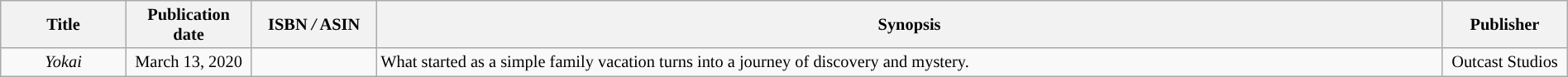<table class="wikitable" style="text-align:center; width:100%; font-size:85%;">
<tr>
<th style="text-align:center; width:8%;">Title</th>
<th style="text-align:center; width:8%;">Publication date</th>
<th style="text-align:center; width:8%;">ISBN <em>/</em> ASIN</th>
<th>Synopsis</th>
<th>Publisher</th>
</tr>
<tr>
<td><em>Yokai</em></td>
<td>March 13, 2020</td>
<td></td>
<td style="text-align:left;">What started as a simple family vacation turns into a journey of discovery and mystery.</td>
<td style="text-align:center; width:8%;">Outcast Studios</td>
</tr>
</table>
